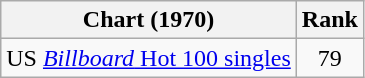<table class="wikitable">
<tr>
<th>Chart (1970)</th>
<th>Rank</th>
</tr>
<tr>
<td>US <a href='#'><em>Billboard</em> Hot 100 singles</a></td>
<td align="center">79</td>
</tr>
</table>
